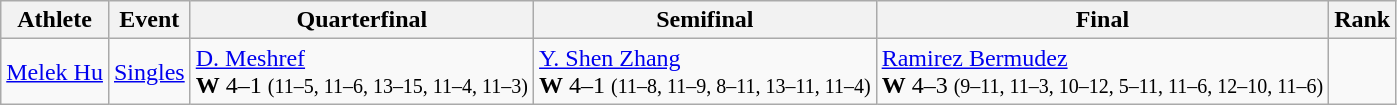<table class=wikitable>
<tr>
<th>Athlete</th>
<th>Event</th>
<th>Quarterfinal</th>
<th>Semifinal</th>
<th>Final</th>
<th>Rank</th>
</tr>
<tr>
<td><a href='#'>Melek Hu</a></td>
<td><a href='#'>Singles</a></td>
<td> <a href='#'>D. Meshref</a> <br> <strong>W</strong> 4–1 <small>(11–5, 11–6, 13–15, 11–4, 11–3)</small></td>
<td> <a href='#'>Y. Shen Zhang</a> <br> <strong>W</strong> 4–1 <small>(11–8, 11–9, 8–11, 13–11, 11–4)</small></td>
<td> <a href='#'>Ramirez Bermudez</a> <br> <strong>W</strong> 4–3 <small>(9–11, 11–3, 10–12, 5–11, 11–6, 12–10, 11–6)</small></td>
<td></td>
</tr>
</table>
